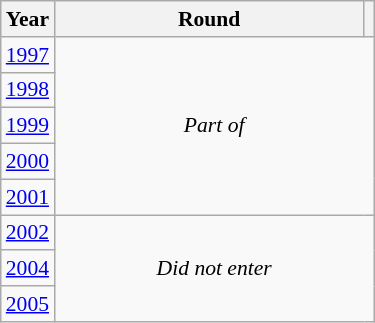<table class="wikitable" style="text-align: center; font-size:90%">
<tr>
<th>Year</th>
<th style="width:200px">Round</th>
<th></th>
</tr>
<tr>
<td><a href='#'>1997</a></td>
<td colspan="2" rowspan="5"><em>Part of </em></td>
</tr>
<tr>
<td><a href='#'>1998</a></td>
</tr>
<tr>
<td><a href='#'>1999</a></td>
</tr>
<tr>
<td><a href='#'>2000</a></td>
</tr>
<tr>
<td><a href='#'>2001</a></td>
</tr>
<tr>
<td><a href='#'>2002</a></td>
<td colspan="2" rowspan="3"><em>Did not enter</em></td>
</tr>
<tr>
<td><a href='#'>2004</a></td>
</tr>
<tr>
<td><a href='#'>2005</a></td>
</tr>
</table>
